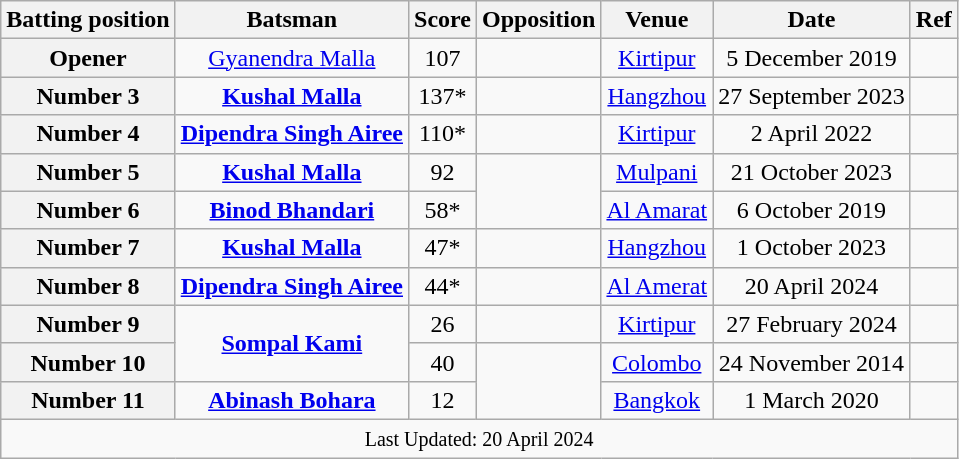<table class="wikitable sortable" style="text-align:center;">
<tr>
<th scope="col">Batting position</th>
<th scope="col">Batsman</th>
<th scope="col">Score</th>
<th scope="col">Opposition</th>
<th scope="col">Venue</th>
<th scope="col">Date</th>
<th scope="col">Ref</th>
</tr>
<tr>
<th scope="row" style="text-align:center;">Opener</th>
<td><a href='#'>Gyanendra Malla</a></td>
<td>107</td>
<td></td>
<td><a href='#'>Kirtipur</a></td>
<td>5 December 2019</td>
<td></td>
</tr>
<tr>
<th scope="row" style="text-align:center;">Number 3</th>
<td><strong><a href='#'>Kushal Malla</a></strong></td>
<td>137*</td>
<td></td>
<td><a href='#'>Hangzhou</a></td>
<td>27 September 2023</td>
<td></td>
</tr>
<tr>
<th scope="row" style="text-align:center;">Number 4</th>
<td><strong><a href='#'>Dipendra Singh Airee</a></strong></td>
<td>110*</td>
<td></td>
<td><a href='#'>Kirtipur</a></td>
<td>2 April 2022</td>
<td></td>
</tr>
<tr>
<th scope="row" style="text-align:center;">Number 5</th>
<td><strong><a href='#'>Kushal Malla</a></strong></td>
<td>92</td>
<td rowspan=2></td>
<td><a href='#'>Mulpani</a></td>
<td>21 October 2023</td>
<td></td>
</tr>
<tr>
<th scope="row" style="text-align:center;">Number 6</th>
<td><strong><a href='#'>Binod Bhandari</a></strong></td>
<td>58*</td>
<td><a href='#'>Al Amarat</a></td>
<td>6 October 2019</td>
<td></td>
</tr>
<tr>
<th scope="row" style="text-align:center;">Number 7</th>
<td><strong><a href='#'>Kushal Malla</a></strong></td>
<td>47*</td>
<td></td>
<td><a href='#'>Hangzhou</a></td>
<td>1 October 2023</td>
<td></td>
</tr>
<tr>
<th scope="row" style="text-align:center;">Number 8</th>
<td><strong><a href='#'>Dipendra Singh Airee</a></strong></td>
<td>44*</td>
<td></td>
<td><a href='#'>Al Amerat</a></td>
<td>20 April 2024</td>
<td></td>
</tr>
<tr>
<th scope="row" style="text-align:center;">Number 9</th>
<td rowspan=2><strong><a href='#'>Sompal Kami</a></strong></td>
<td>26</td>
<td></td>
<td><a href='#'>Kirtipur</a></td>
<td>27 February 2024</td>
<td></td>
</tr>
<tr>
<th scope="row" style="text-align:center;">Number 10</th>
<td>40</td>
<td rowspan=2></td>
<td><a href='#'>Colombo</a></td>
<td>24 November 2014</td>
<td></td>
</tr>
<tr>
<th scope="row" style="text-align:center;">Number 11</th>
<td><strong><a href='#'>Abinash Bohara</a></strong></td>
<td>12</td>
<td><a href='#'>Bangkok</a></td>
<td>1 March 2020</td>
<td></td>
</tr>
<tr>
<td colspan="7"><small>Last Updated: 20 April 2024</small></td>
</tr>
</table>
